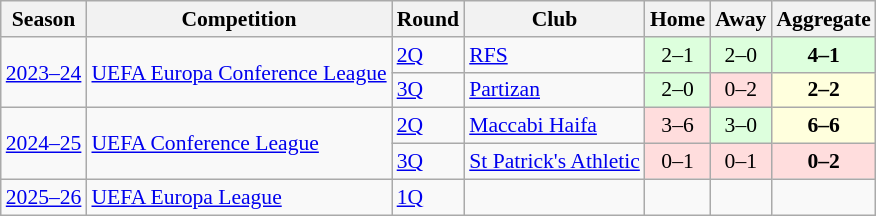<table class="wikitable mw-collapsible mw-uncollapsed" align=center cellspacing="0" cellpadding="3" style="border:1px solid #AAAAAA;font-size:90%">
<tr>
<th>Season</th>
<th>Competition</th>
<th>Round</th>
<th>Club</th>
<th>Home</th>
<th>Away</th>
<th>Aggregate</th>
</tr>
<tr>
<td rowspan="2"><a href='#'>2023–24</a></td>
<td rowspan="2"><a href='#'>UEFA Europa Conference League</a></td>
<td><a href='#'>2Q</a></td>
<td> <a href='#'>RFS</a></td>
<td style="text-align:center;" bgcolor="#DDFFDD">2–1</td>
<td style="text-align:center;" bgcolor="#DDFFDD">2–0</td>
<td style="text-align:center;" bgcolor="#DDFFDD"><strong>4–1</strong></td>
</tr>
<tr>
<td><a href='#'>3Q</a></td>
<td> <a href='#'>Partizan</a></td>
<td style="text-align:center;" bgcolor="#DDFFDD">2–0</td>
<td style="text-align:center;" bgcolor="#ffdddd">0–2 </td>
<td style="text-align:center;" bgcolor="#ffffdd"><strong>2–2 </strong></td>
</tr>
<tr>
<td rowspan="2"><a href='#'>2024–25</a></td>
<td rowspan="2"><a href='#'>UEFA Conference League</a></td>
<td><a href='#'>2Q</a></td>
<td> <a href='#'>Maccabi Haifa</a></td>
<td style="text-align:center;" bgcolor="#ffdddd">3–6 </td>
<td style="text-align:center;" bgcolor="#DDFFDD">3–0</td>
<td style="text-align:center;" bgcolor="#ffffdd"><strong>6–6 </strong></td>
</tr>
<tr>
<td><a href='#'>3Q</a></td>
<td> <a href='#'>St Patrick's Athletic</a></td>
<td style="text-align:center;" bgcolor="#ffdddd">0–1</td>
<td style="text-align:center;" bgcolor="#ffdddd">0–1</td>
<td style="text-align:center;" bgcolor="#ffdddd"><strong>0–2</strong></td>
</tr>
<tr>
<td><a href='#'>2025–26</a></td>
<td><a href='#'>UEFA Europa League</a></td>
<td><a href='#'>1Q</a></td>
<td></td>
<td style="text-align:center;"></td>
<td style="text-align:center;"></td>
<td style="text-align:center;"></td>
</tr>
</table>
